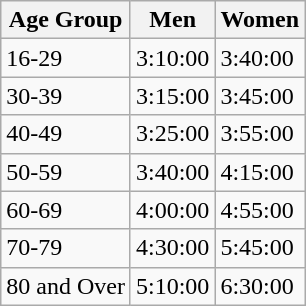<table class="wikitable">
<tr>
<th>Age Group</th>
<th>Men</th>
<th>Women</th>
</tr>
<tr>
<td>16-29</td>
<td>3:10:00</td>
<td>3:40:00</td>
</tr>
<tr>
<td>30-39</td>
<td>3:15:00</td>
<td>3:45:00</td>
</tr>
<tr>
<td>40-49</td>
<td>3:25:00</td>
<td>3:55:00</td>
</tr>
<tr>
<td>50-59</td>
<td>3:40:00</td>
<td>4:15:00</td>
</tr>
<tr>
<td>60-69</td>
<td>4:00:00</td>
<td>4:55:00</td>
</tr>
<tr>
<td>70-79</td>
<td>4:30:00</td>
<td>5:45:00</td>
</tr>
<tr>
<td>80 and Over</td>
<td>5:10:00</td>
<td>6:30:00</td>
</tr>
</table>
